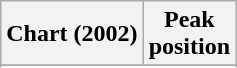<table class="wikitable sortable plainrowheaders" style="text-align:center">
<tr>
<th scope="col">Chart (2002)</th>
<th scope="col">Peak<br>position</th>
</tr>
<tr>
</tr>
<tr>
</tr>
<tr>
</tr>
</table>
